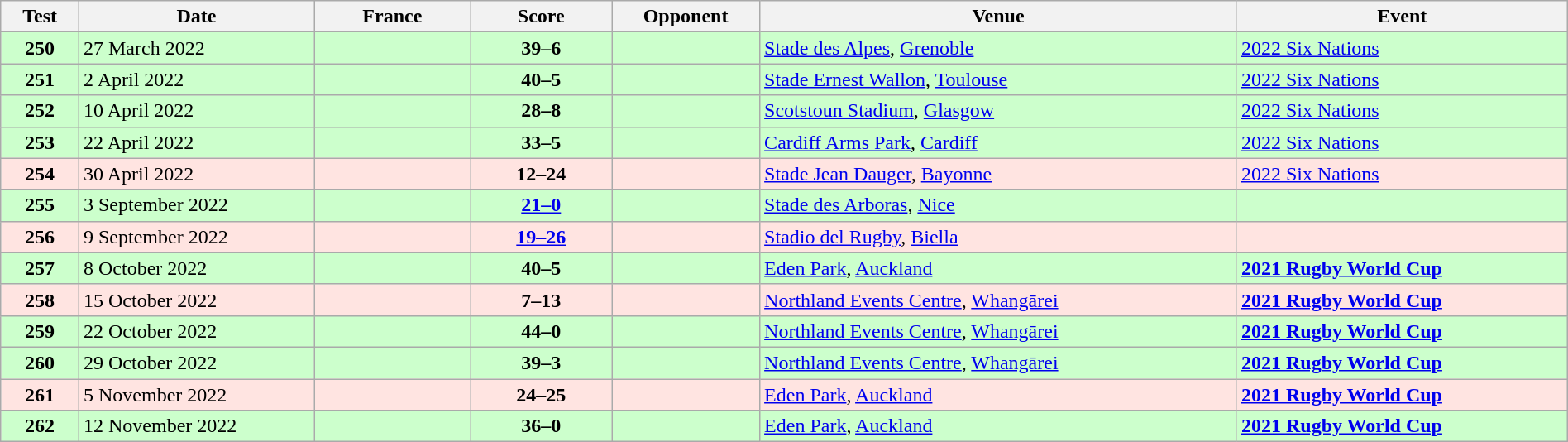<table class="wikitable sortable" style="width:100%">
<tr>
<th style="width:5%">Test</th>
<th style="width:15%">Date</th>
<th style="width:10%">France</th>
<th style="width:9%">Score</th>
<th>Opponent</th>
<th>Venue</th>
<th>Event</th>
</tr>
<tr bgcolor=#ccffcc>
<td align=center><strong>250</strong></td>
<td>27 March 2022</td>
<td></td>
<td align="center"><strong>39–6</strong></td>
<td></td>
<td><a href='#'>Stade des Alpes</a>, <a href='#'>Grenoble</a></td>
<td><a href='#'>2022 Six Nations</a></td>
</tr>
<tr bgcolor=#ccffcc>
<td align=center><strong>251</strong></td>
<td>2 April 2022</td>
<td></td>
<td align="center"><strong>40–5</strong></td>
<td></td>
<td><a href='#'>Stade Ernest Wallon</a>, <a href='#'>Toulouse</a></td>
<td><a href='#'>2022 Six Nations</a></td>
</tr>
<tr bgcolor=#ccffcc>
<td align=center><strong>252</strong></td>
<td>10 April 2022</td>
<td></td>
<td align="center"><strong>28–8</strong></td>
<td></td>
<td><a href='#'>Scotstoun Stadium</a>, <a href='#'>Glasgow</a></td>
<td><a href='#'>2022 Six Nations</a></td>
</tr>
<tr bgcolor=#ccffcc>
<td align=center><strong>253</strong></td>
<td>22 April 2022</td>
<td></td>
<td align="center"><strong>33–5</strong></td>
<td></td>
<td><a href='#'>Cardiff Arms Park</a>, <a href='#'>Cardiff</a></td>
<td><a href='#'>2022 Six Nations</a></td>
</tr>
<tr bgcolor=FFE4E1>
<td align=center><strong>254</strong></td>
<td>30 April 2022</td>
<td></td>
<td align="center"><strong>12–24</strong></td>
<td></td>
<td><a href='#'>Stade Jean Dauger</a>, <a href='#'>Bayonne</a></td>
<td><a href='#'>2022 Six Nations</a></td>
</tr>
<tr bgcolor=#ccffcc>
<td align=center><strong>255</strong></td>
<td>3 September 2022</td>
<td></td>
<td align="center"><strong><a href='#'>21–0</a></strong></td>
<td></td>
<td><a href='#'>Stade des Arboras</a>, <a href='#'>Nice</a></td>
<td></td>
</tr>
<tr bgcolor=FFE4E1>
<td align=center><strong>256</strong></td>
<td>9 September 2022</td>
<td></td>
<td align="center"><strong><a href='#'>19–26</a></strong></td>
<td></td>
<td><a href='#'>Stadio del Rugby</a>, <a href='#'>Biella</a></td>
<td></td>
</tr>
<tr bgcolor=#ccffcc>
<td align=center><strong>257</strong></td>
<td>8 October 2022</td>
<td></td>
<td align="center"><strong>40–5</strong></td>
<td></td>
<td><a href='#'>Eden Park</a>, <a href='#'>Auckland</a></td>
<td><strong><a href='#'>2021 Rugby World Cup</a></strong></td>
</tr>
<tr bgcolor=FFE4E1>
<td align=center><strong>258</strong></td>
<td>15 October 2022</td>
<td></td>
<td align="center"><strong>7–13</strong></td>
<td></td>
<td><a href='#'>Northland Events Centre</a>, <a href='#'>Whangārei</a></td>
<td><strong><a href='#'>2021 Rugby World Cup</a></strong></td>
</tr>
<tr bgcolor=#ccffcc>
<td align=center><strong>259</strong></td>
<td>22 October 2022</td>
<td></td>
<td align="center"><strong>44–0</strong></td>
<td></td>
<td><a href='#'>Northland Events Centre</a>, <a href='#'>Whangārei</a></td>
<td><strong><a href='#'>2021 Rugby World Cup</a></strong></td>
</tr>
<tr bgcolor=#ccffcc>
<td align=center><strong>260</strong></td>
<td>29 October 2022</td>
<td></td>
<td align="center"><strong>39–3</strong></td>
<td></td>
<td><a href='#'>Northland Events Centre</a>, <a href='#'>Whangārei</a></td>
<td><strong><a href='#'>2021 Rugby World Cup</a></strong></td>
</tr>
<tr bgcolor=FFE4E1>
<td align=center><strong>261</strong></td>
<td>5 November 2022</td>
<td></td>
<td align="center"><strong>24–25</strong></td>
<td></td>
<td><a href='#'>Eden Park</a>, <a href='#'>Auckland</a></td>
<td><strong><a href='#'>2021 Rugby World Cup</a></strong></td>
</tr>
<tr bgcolor=#ccffcc>
<td align=center><strong>262</strong></td>
<td>12 November 2022</td>
<td></td>
<td align="center"><strong>36–0</strong></td>
<td></td>
<td><a href='#'>Eden Park</a>, <a href='#'>Auckland</a></td>
<td><strong><a href='#'>2021 Rugby World Cup</a></strong></td>
</tr>
</table>
